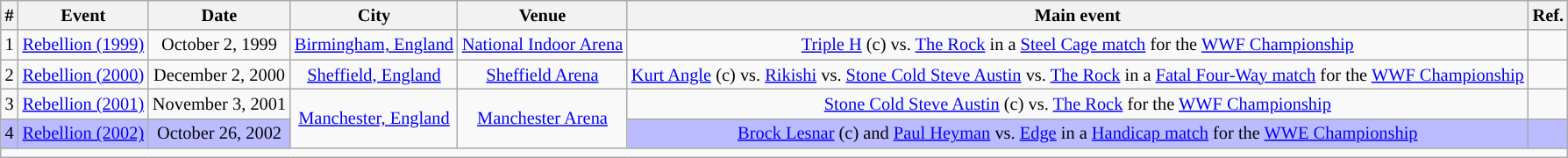<table class="sortable wikitable succession-box" style="font-size:85%; text-align:center;">
<tr>
<th>#</th>
<th>Event</th>
<th>Date</th>
<th>City</th>
<th>Venue</th>
<th>Main event</th>
<th>Ref.</th>
</tr>
<tr>
<td>1</td>
<td><a href='#'>Rebellion (1999)</a></td>
<td>October 2, 1999</td>
<td><a href='#'>Birmingham, England</a></td>
<td><a href='#'>National Indoor Arena</a></td>
<td><a href='#'>Triple H</a> (c) vs. <a href='#'>The Rock</a> in a <a href='#'>Steel Cage match</a> for the <a href='#'>WWF Championship</a></td>
<td></td>
</tr>
<tr>
<td>2</td>
<td><a href='#'>Rebellion (2000)</a></td>
<td>December 2, 2000</td>
<td><a href='#'>Sheffield, England</a></td>
<td><a href='#'>Sheffield Arena</a></td>
<td><a href='#'>Kurt Angle</a> (c) vs. <a href='#'>Rikishi</a> vs. <a href='#'>Stone Cold Steve Austin</a> vs. <a href='#'>The Rock</a> in a <a href='#'>Fatal Four-Way match</a> for the <a href='#'>WWF Championship</a></td>
<td></td>
</tr>
<tr>
<td>3</td>
<td><a href='#'>Rebellion (2001)</a></td>
<td>November 3, 2001</td>
<td rowspan="2"><a href='#'>Manchester, England</a></td>
<td rowspan="2"><a href='#'>Manchester Arena</a></td>
<td><a href='#'>Stone Cold Steve Austin</a> (c) vs. <a href='#'>The Rock</a> for the <a href='#'>WWF Championship</a></td>
<td></td>
</tr>
<tr style="background:#BBF;">
<td>4</td>
<td><a href='#'>Rebellion (2002)</a></td>
<td>October 26, 2002</td>
<td align=centre><a href='#'>Brock Lesnar</a> (c) and <a href='#'>Paul Heyman</a> vs. <a href='#'>Edge</a> in a <a href='#'>Handicap match</a> for the <a href='#'>WWE Championship</a></td>
<td></td>
</tr>
<tr>
<td colspan="10"></td>
</tr>
</table>
